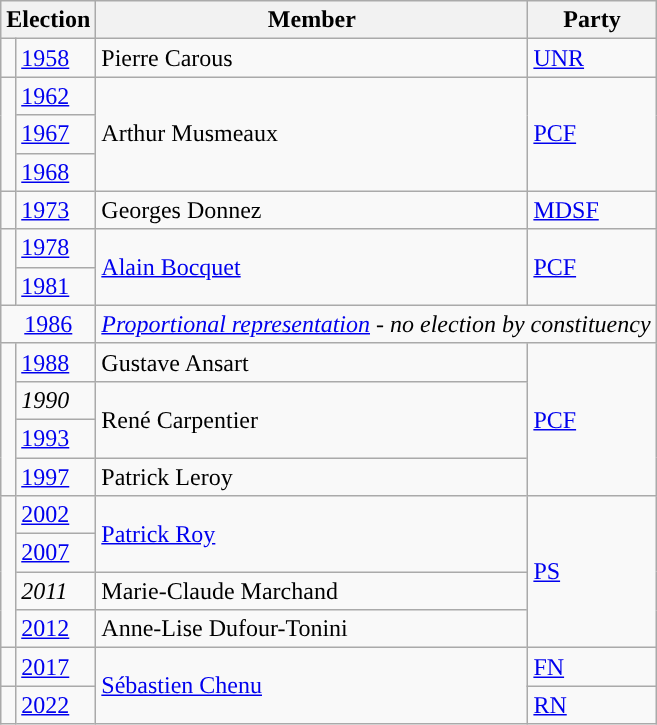<table class="wikitable">
<tr>
<th colspan="2">Election</th>
<th>Member</th>
<th>Party</th>
</tr>
<tr>
<td style="color:inherit;background-color: "></td>
<td><a href='#'>1958</a></td>
<td>Pierre Carous</td>
<td><a href='#'>UNR</a></td>
</tr>
<tr>
<td rowspan="3" style="color:inherit;background-color: "></td>
<td><a href='#'>1962</a></td>
<td rowspan="3">Arthur Musmeaux</td>
<td rowspan="3"><a href='#'>PCF</a></td>
</tr>
<tr>
<td><a href='#'>1967</a></td>
</tr>
<tr>
<td><a href='#'>1968</a></td>
</tr>
<tr>
<td style="color:inherit;background-color: "></td>
<td><a href='#'>1973</a></td>
<td>Georges Donnez</td>
<td><a href='#'>MDSF</a></td>
</tr>
<tr>
<td rowspan="2" style="color:inherit;background-color: "></td>
<td><a href='#'>1978</a></td>
<td rowspan="2"><a href='#'>Alain Bocquet</a></td>
<td rowspan="2"><a href='#'>PCF</a></td>
</tr>
<tr>
<td><a href='#'>1981</a></td>
</tr>
<tr>
<td colspan="2" align="center"><a href='#'>1986</a></td>
<td colspan="2"><em><a href='#'>Proportional representation</a> - no election by constituency</em></td>
</tr>
<tr>
<td rowspan="4" style="color:inherit;background-color: "></td>
<td><a href='#'>1988</a></td>
<td>Gustave Ansart</td>
<td rowspan="4"><a href='#'>PCF</a></td>
</tr>
<tr>
<td><em>1990</em></td>
<td rowspan="2">René Carpentier</td>
</tr>
<tr>
<td><a href='#'>1993</a></td>
</tr>
<tr>
<td><a href='#'>1997</a></td>
<td>Patrick Leroy</td>
</tr>
<tr>
<td rowspan="4" style="color:inherit;background-color: "></td>
<td><a href='#'>2002</a></td>
<td rowspan="2"><a href='#'>Patrick Roy</a></td>
<td rowspan="4"><a href='#'>PS</a></td>
</tr>
<tr>
<td><a href='#'>2007</a></td>
</tr>
<tr>
<td><em>2011</em></td>
<td>Marie-Claude Marchand</td>
</tr>
<tr>
<td><a href='#'>2012</a></td>
<td>Anne-Lise Dufour-Tonini</td>
</tr>
<tr>
<td style="color:inherit;background-color: "></td>
<td><a href='#'>2017</a></td>
<td rowspan="2"><a href='#'>Sébastien Chenu</a></td>
<td><a href='#'>FN</a></td>
</tr>
<tr>
<td style="color:inherit;background-color: "></td>
<td><a href='#'>2022</a></td>
<td><a href='#'>RN</a></td>
</tr>
</table>
